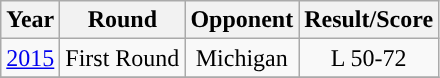<table class="wikitable" style="text-align:center;">
<tr>
<th>Year</th>
<th>Round</th>
<th>Opponent</th>
<th>Result/Score</th>
</tr>
<tr>
<td><a href='#'>2015</a></td>
<td>First Round</td>
<td>Michigan</td>
<td>L 50-72</td>
</tr>
<tr>
</tr>
</table>
